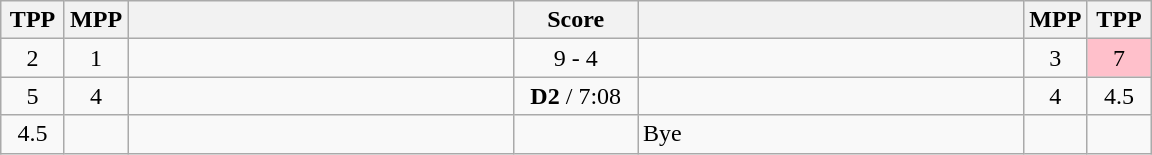<table class="wikitable" style="text-align: center;" |>
<tr>
<th width="35">TPP</th>
<th width="35">MPP</th>
<th width="250"></th>
<th width="75">Score</th>
<th width="250"></th>
<th width="35">MPP</th>
<th width="35">TPP</th>
</tr>
<tr>
<td>2</td>
<td>1</td>
<td style="text-align:left;"><strong></strong></td>
<td>9 - 4</td>
<td style="text-align:left;"></td>
<td>3</td>
<td bgcolor=pink>7</td>
</tr>
<tr>
<td>5</td>
<td>4</td>
<td style="text-align:left;"></td>
<td><strong>D2</strong> / 7:08</td>
<td style="text-align:left;"></td>
<td>4</td>
<td>4.5</td>
</tr>
<tr>
<td>4.5</td>
<td></td>
<td style="text-align:left;"><strong></strong></td>
<td></td>
<td style="text-align:left;">Bye</td>
<td></td>
<td></td>
</tr>
</table>
